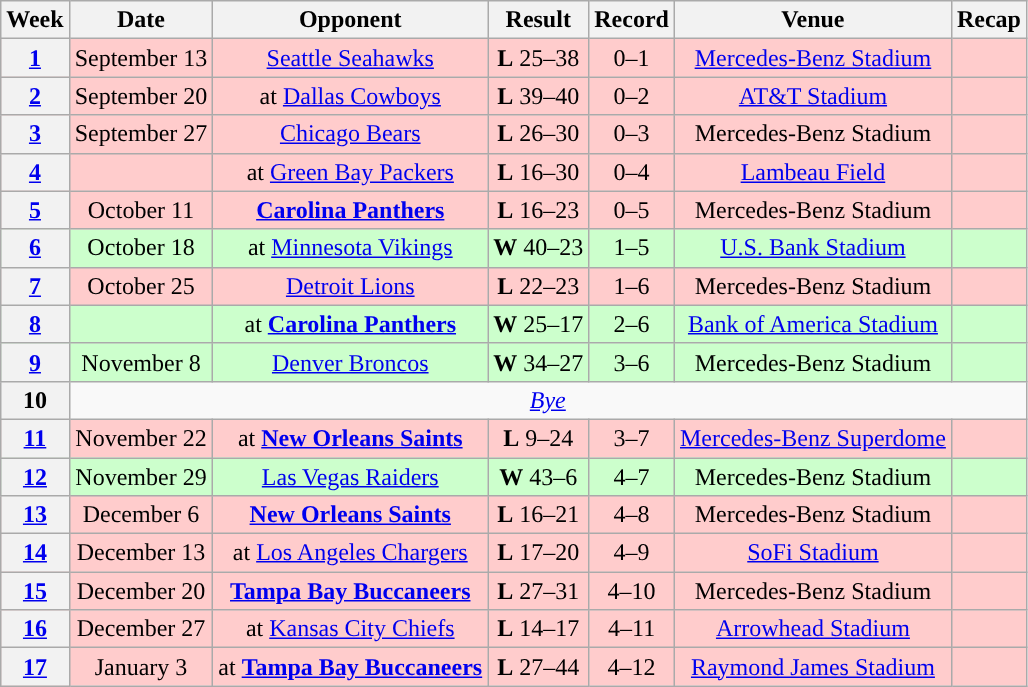<table class="wikitable" style="text-align:center">
<tr>
<th>Week</th>
<th>Date</th>
<th>Opponent</th>
<th>Result</th>
<th>Record</th>
<th>Venue</th>
<th>Recap</th>
</tr>
<tr style="background:#fcc">
<th><a href='#'>1</a></th>
<td>September 13</td>
<td><a href='#'>Seattle Seahawks</a></td>
<td><strong>L</strong> 25–38</td>
<td>0–1</td>
<td><a href='#'>Mercedes-Benz Stadium</a></td>
<td></td>
</tr>
<tr style="background:#fcc">
<th><a href='#'>2</a></th>
<td>September 20</td>
<td>at <a href='#'>Dallas Cowboys</a></td>
<td><strong>L</strong> 39–40</td>
<td>0–2</td>
<td><a href='#'>AT&T Stadium</a></td>
<td></td>
</tr>
<tr style="background:#fcc">
<th><a href='#'>3</a></th>
<td>September 27</td>
<td><a href='#'>Chicago Bears</a></td>
<td><strong>L</strong> 26–30</td>
<td>0–3</td>
<td>Mercedes-Benz Stadium</td>
<td></td>
</tr>
<tr style="background:#fcc">
<th><a href='#'>4</a></th>
<td></td>
<td>at <a href='#'>Green Bay Packers</a></td>
<td><strong>L</strong> 16–30</td>
<td>0–4</td>
<td><a href='#'>Lambeau Field</a></td>
<td></td>
</tr>
<tr style="background:#fcc">
<th><a href='#'>5</a></th>
<td>October 11</td>
<td><strong><a href='#'>Carolina Panthers</a></strong></td>
<td><strong>L</strong> 16–23</td>
<td>0–5</td>
<td>Mercedes-Benz Stadium</td>
<td></td>
</tr>
<tr style="background:#cfc">
<th><a href='#'>6</a></th>
<td>October 18</td>
<td>at <a href='#'>Minnesota Vikings</a></td>
<td><strong>W</strong> 40–23</td>
<td>1–5</td>
<td><a href='#'>U.S. Bank Stadium</a></td>
<td></td>
</tr>
<tr style="background:#fcc">
<th><a href='#'>7</a></th>
<td>October 25</td>
<td><a href='#'>Detroit Lions</a></td>
<td><strong>L</strong> 22–23</td>
<td>1–6</td>
<td>Mercedes-Benz Stadium</td>
<td></td>
</tr>
<tr style="background:#cfc">
<th><a href='#'>8</a></th>
<td></td>
<td>at <strong><a href='#'>Carolina Panthers</a></strong></td>
<td><strong>W</strong> 25–17</td>
<td>2–6</td>
<td><a href='#'>Bank of America Stadium</a></td>
<td></td>
</tr>
<tr style="background:#cfc">
<th><a href='#'>9</a></th>
<td>November 8</td>
<td><a href='#'>Denver Broncos</a></td>
<td><strong>W</strong> 34–27</td>
<td>3–6</td>
<td>Mercedes-Benz Stadium</td>
<td></td>
</tr>
<tr>
<th>10</th>
<td colspan="6"><em><a href='#'>Bye</a></em></td>
</tr>
<tr style="background:#fcc">
<th><a href='#'>11</a></th>
<td>November 22</td>
<td>at <strong><a href='#'>New Orleans Saints</a></strong></td>
<td><strong>L</strong> 9–24</td>
<td>3–7</td>
<td><a href='#'>Mercedes-Benz Superdome</a></td>
<td></td>
</tr>
<tr style="background:#cfc">
<th><a href='#'>12</a></th>
<td>November 29</td>
<td><a href='#'>Las Vegas Raiders</a></td>
<td><strong>W</strong> 43–6</td>
<td>4–7</td>
<td>Mercedes-Benz Stadium</td>
<td></td>
</tr>
<tr style="background:#fcc">
<th><a href='#'>13</a></th>
<td>December 6</td>
<td><strong><a href='#'>New Orleans Saints</a></strong></td>
<td><strong>L</strong> 16–21</td>
<td>4–8</td>
<td>Mercedes-Benz Stadium</td>
<td></td>
</tr>
<tr style="background:#fcc">
<th><a href='#'>14</a></th>
<td>December 13</td>
<td>at <a href='#'>Los Angeles Chargers</a></td>
<td><strong>L</strong> 17–20</td>
<td>4–9</td>
<td><a href='#'>SoFi Stadium</a></td>
<td></td>
</tr>
<tr style="background:#fcc">
<th><a href='#'>15</a></th>
<td>December 20</td>
<td><strong><a href='#'>Tampa Bay Buccaneers</a></strong></td>
<td><strong>L</strong> 27–31</td>
<td>4–10</td>
<td>Mercedes-Benz Stadium</td>
<td></td>
</tr>
<tr style="background:#fcc">
<th><a href='#'>16</a></th>
<td>December 27</td>
<td>at <a href='#'>Kansas City Chiefs</a></td>
<td><strong>L</strong> 14–17</td>
<td>4–11</td>
<td><a href='#'>Arrowhead Stadium</a></td>
<td></td>
</tr>
<tr style="background:#fcc">
<th><a href='#'>17</a></th>
<td>January 3</td>
<td>at <strong><a href='#'>Tampa Bay Buccaneers</a></strong></td>
<td><strong>L</strong> 27–44</td>
<td>4–12</td>
<td><a href='#'>Raymond James Stadium</a></td>
<td></td>
</tr>
</table>
